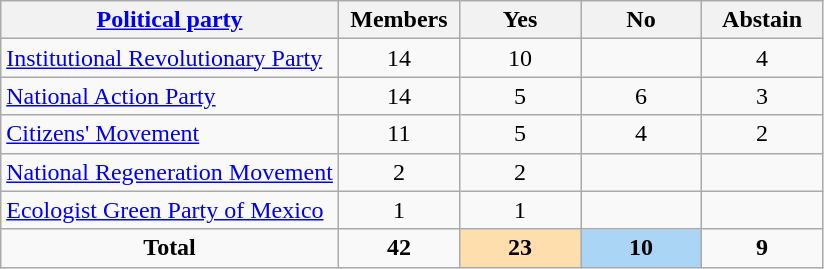<table class="wikitable">
<tr>
<th><a href='#'>Political party</a></th>
<th style="width:55pt;">Members</th>
<th style="width:55pt;">Yes</th>
<th style="width:55pt;">No</th>
<th style="width:55pt;">Abstain</th>
</tr>
<tr>
<td align="left"> <a href='#'>Institutional Revolutionary Party</a></td>
<td style="text-align:center;">14</td>
<td style="text-align:center;">10</td>
<td style="text-align:center;"></td>
<td style="text-align:center;">4</td>
</tr>
<tr>
<td align="left"> <a href='#'>National Action Party</a></td>
<td style="text-align:center;">14</td>
<td style="text-align:center;">5</td>
<td style="text-align:center;">6</td>
<td style="text-align:center;">3</td>
</tr>
<tr>
<td align="left"> <a href='#'>Citizens' Movement</a></td>
<td style="text-align:center;">11</td>
<td style="text-align:center;">5</td>
<td style="text-align:center;">4</td>
<td style="text-align:center;">2</td>
</tr>
<tr>
<td align="left"> <a href='#'>National Regeneration Movement</a></td>
<td style="text-align:center;">2</td>
<td style="text-align:center;">2</td>
<td style="text-align:center;"></td>
<td style="text-align:center;"></td>
</tr>
<tr>
<td align="left"> <a href='#'>Ecologist Green Party of Mexico</a></td>
<td style="text-align:center;">1</td>
<td style="text-align:center;">1</td>
<td style="text-align:center;"></td>
<td style="text-align:center;"></td>
</tr>
<tr>
<td style="text-align:center;"><strong>Total</strong></td>
<td style="text-align:center;"><strong>42</strong></td>
<th style="background:#ffdead;"><strong>23</strong></th>
<th style="background:#abd5f5;"><strong>10</strong></th>
<td style="text-align:center;"><strong>9</strong></td>
</tr>
</table>
